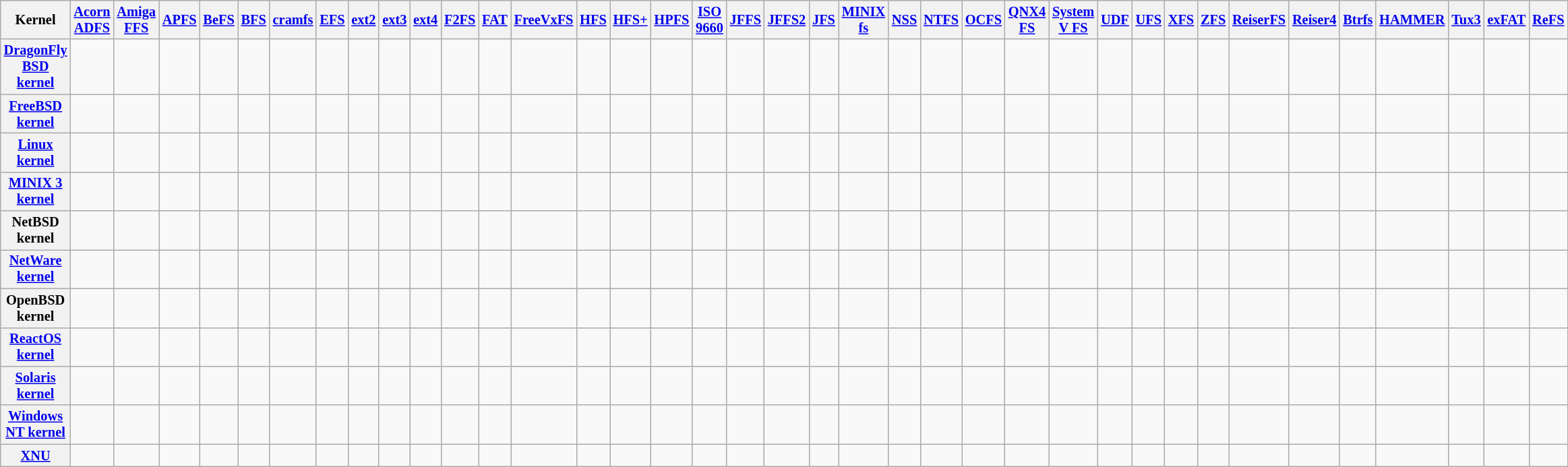<table style="font-size:85%; text-align: center; width: auto" class="sortable sort-under wikitable">
<tr>
<th>Kernel</th>
<th><a href='#'>Acorn ADFS</a></th>
<th><a href='#'>Amiga FFS</a></th>
<th><a href='#'>APFS</a></th>
<th><a href='#'>BeFS</a></th>
<th><a href='#'>BFS</a></th>
<th><a href='#'>cramfs</a></th>
<th><a href='#'>EFS</a></th>
<th><a href='#'>ext2</a></th>
<th><a href='#'>ext3</a></th>
<th><a href='#'>ext4</a></th>
<th><a href='#'>F2FS</a></th>
<th><a href='#'>FAT</a></th>
<th><a href='#'>FreeVxFS</a></th>
<th><a href='#'>HFS</a></th>
<th><a href='#'>HFS+</a></th>
<th><a href='#'>HPFS</a></th>
<th><a href='#'>ISO 9660</a></th>
<th><a href='#'>JFFS</a></th>
<th><a href='#'>JFFS2</a></th>
<th><a href='#'>JFS</a></th>
<th><a href='#'>MINIX fs</a></th>
<th><a href='#'>NSS</a></th>
<th><a href='#'>NTFS</a></th>
<th><a href='#'>OCFS</a></th>
<th><a href='#'>QNX4 FS</a></th>
<th><a href='#'>System V FS</a></th>
<th><a href='#'>UDF</a></th>
<th><a href='#'>UFS</a></th>
<th><a href='#'>XFS</a></th>
<th><a href='#'>ZFS</a></th>
<th><a href='#'>ReiserFS</a></th>
<th><a href='#'>Reiser4</a></th>
<th><a href='#'>Btrfs</a></th>
<th><a href='#'>HAMMER</a></th>
<th><a href='#'>Tux3</a></th>
<th><a href='#'>exFAT</a></th>
<th><a href='#'>ReFS</a><br></th>
</tr>
<tr>
<th><a href='#'>DragonFly BSD kernel</a></th>
<td></td>
<td></td>
<td></td>
<td></td>
<td></td>
<td></td>
<td></td>
<td></td>
<td></td>
<td></td>
<td></td>
<td></td>
<td></td>
<td></td>
<td></td>
<td></td>
<td></td>
<td></td>
<td></td>
<td></td>
<td></td>
<td></td>
<td></td>
<td></td>
<td></td>
<td></td>
<td></td>
<td></td>
<td></td>
<td></td>
<td></td>
<td></td>
<td></td>
<td></td>
<td></td>
<td></td>
<td></td>
</tr>
<tr>
<th><a href='#'>FreeBSD kernel</a></th>
<td></td>
<td></td>
<td></td>
<td></td>
<td></td>
<td></td>
<td></td>
<td></td>
<td></td>
<td></td>
<td></td>
<td></td>
<td></td>
<td></td>
<td></td>
<td></td>
<td></td>
<td></td>
<td></td>
<td></td>
<td></td>
<td></td>
<td></td>
<td></td>
<td></td>
<td></td>
<td></td>
<td></td>
<td></td>
<td></td>
<td></td>
<td></td>
<td></td>
<td></td>
<td></td>
<td></td>
<td></td>
</tr>
<tr>
<th><a href='#'>Linux kernel</a></th>
<td><br></td>
<td></td>
<td><br></td>
<td></td>
<td></td>
<td></td>
<td></td>
<td></td>
<td></td>
<td></td>
<td></td>
<td></td>
<td></td>
<td></td>
<td></td>
<td></td>
<td></td>
<td></td>
<td></td>
<td></td>
<td></td>
<td></td>
<td></td>
<td></td>
<td><br><br></td>
<td></td>
<td></td>
<td><br></td>
<td></td>
<td></td>
<td></td>
<td></td>
<td></td>
<td></td>
<td></td>
<td></td>
<td></td>
</tr>
<tr>
<th><a href='#'>MINIX 3 kernel</a></th>
<td></td>
<td></td>
<td></td>
<td></td>
<td></td>
<td></td>
<td></td>
<td></td>
<td></td>
<td></td>
<td></td>
<td></td>
<td></td>
<td></td>
<td></td>
<td></td>
<td></td>
<td></td>
<td></td>
<td></td>
<td></td>
<td></td>
<td></td>
<td></td>
<td></td>
<td></td>
<td></td>
<td></td>
<td></td>
<td></td>
<td></td>
<td></td>
<td></td>
<td></td>
<td></td>
<td></td>
<td></td>
</tr>
<tr>
<th>NetBSD kernel</th>
<td></td>
<td></td>
<td></td>
<td></td>
<td></td>
<td></td>
<td></td>
<td></td>
<td></td>
<td></td>
<td></td>
<td></td>
<td></td>
<td></td>
<td></td>
<td></td>
<td></td>
<td></td>
<td></td>
<td></td>
<td></td>
<td></td>
<td></td>
<td></td>
<td></td>
<td></td>
<td></td>
<td></td>
<td></td>
<td></td>
<td></td>
<td></td>
<td></td>
<td></td>
<td></td>
<td></td>
<td></td>
</tr>
<tr>
<th><a href='#'>NetWare kernel</a></th>
<td></td>
<td></td>
<td></td>
<td></td>
<td></td>
<td></td>
<td></td>
<td></td>
<td></td>
<td></td>
<td></td>
<td></td>
<td></td>
<td></td>
<td></td>
<td></td>
<td></td>
<td></td>
<td></td>
<td></td>
<td></td>
<td></td>
<td></td>
<td></td>
<td></td>
<td></td>
<td></td>
<td></td>
<td></td>
<td></td>
<td></td>
<td></td>
<td></td>
<td></td>
<td></td>
<td></td>
<td></td>
</tr>
<tr>
<th>OpenBSD kernel</th>
<td></td>
<td></td>
<td></td>
<td></td>
<td></td>
<td></td>
<td></td>
<td></td>
<td></td>
<td></td>
<td></td>
<td></td>
<td></td>
<td></td>
<td></td>
<td></td>
<td></td>
<td></td>
<td></td>
<td></td>
<td></td>
<td></td>
<td></td>
<td></td>
<td></td>
<td></td>
<td></td>
<td></td>
<td></td>
<td></td>
<td></td>
<td></td>
<td></td>
<td></td>
<td></td>
<td></td>
<td></td>
</tr>
<tr>
<th><a href='#'>ReactOS kernel</a></th>
<td></td>
<td></td>
<td></td>
<td></td>
<td></td>
<td></td>
<td></td>
<td><br></td>
<td><br></td>
<td><br></td>
<td></td>
<td><br></td>
<td></td>
<td></td>
<td></td>
<td></td>
<td><br></td>
<td></td>
<td></td>
<td></td>
<td></td>
<td></td>
<td></td>
<td></td>
<td></td>
<td></td>
<td><br></td>
<td></td>
<td></td>
<td></td>
<td></td>
<td></td>
<td><br></td>
<td></td>
<td></td>
<td></td>
<td></td>
</tr>
<tr>
<th><a href='#'>Solaris kernel</a></th>
<td></td>
<td></td>
<td></td>
<td></td>
<td></td>
<td></td>
<td></td>
<td></td>
<td></td>
<td></td>
<td></td>
<td></td>
<td></td>
<td></td>
<td></td>
<td></td>
<td></td>
<td></td>
<td></td>
<td></td>
<td></td>
<td></td>
<td></td>
<td></td>
<td></td>
<td></td>
<td></td>
<td></td>
<td></td>
<td></td>
<td></td>
<td></td>
<td></td>
<td></td>
<td></td>
<td></td>
<td></td>
</tr>
<tr>
<th><a href='#'>Windows NT kernel</a></th>
<td></td>
<td></td>
<td><br></td>
<td></td>
<td></td>
<td></td>
<td></td>
<td><br></td>
<td><br></td>
<td><br></td>
<td></td>
<td></td>
<td></td>
<td><br></td>
<td><br></td>
<td></td>
<td></td>
<td></td>
<td></td>
<td></td>
<td></td>
<td></td>
<td></td>
<td></td>
<td></td>
<td></td>
<td></td>
<td></td>
<td></td>
<td></td>
<td></td>
<td></td>
<td><br></td>
<td></td>
<td></td>
<td></td>
<td></td>
</tr>
<tr>
<th><a href='#'>XNU</a></th>
<td></td>
<td></td>
<td></td>
<td></td>
<td></td>
<td></td>
<td></td>
<td><br></td>
<td><br></td>
<td></td>
<td></td>
<td></td>
<td></td>
<td></td>
<td></td>
<td></td>
<td></td>
<td></td>
<td></td>
<td></td>
<td></td>
<td></td>
<td></td>
<td></td>
<td></td>
<td></td>
<td></td>
<td></td>
<td></td>
<td></td>
<td></td>
<td></td>
<td></td>
<td></td>
<td></td>
<td></td>
<td></td>
</tr>
</table>
